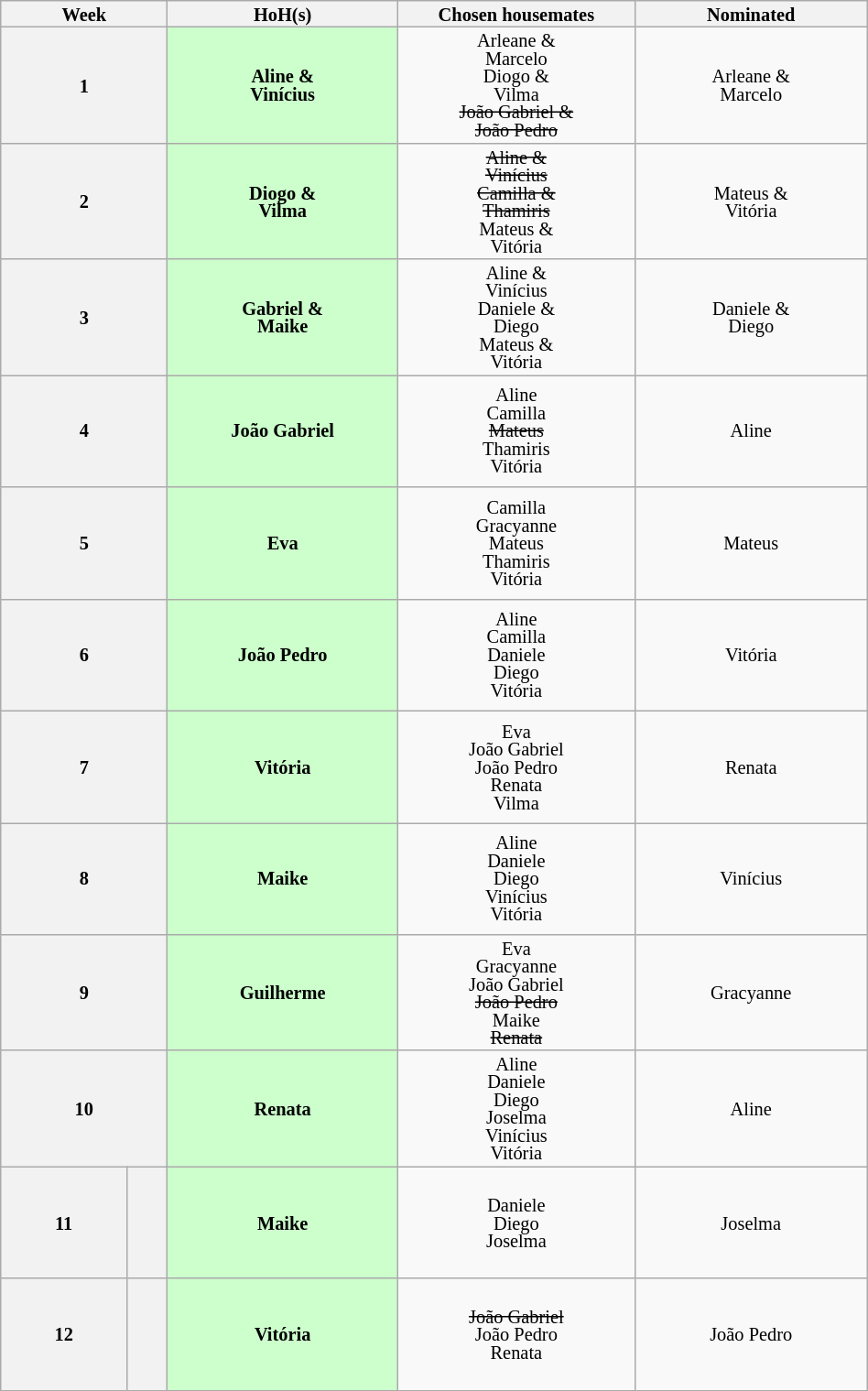<table class="wikitable" style="width:50%; text-align:center; font-size:85%; line-height:13px;">
<tr>
<th width="07.50%" colspan=2>Week</th>
<th width="10.00%">HoH(s)</th>
<th width="10.00%">Chosen housemates</th>
<th width="10.00%">Nominated</th>
</tr>
<tr>
<th colspan=2>1</th>
<td bgcolor=CCFFCC><strong>Aline &<br>Vinícius</strong></td>
<td style="height:075px">Arleane &<br>Marcelo<br>Diogo &<br>Vilma<br><s>João Gabriel &</s><br><s>João Pedro</s></td>
<td>Arleane &<br>Marcelo</td>
</tr>
<tr>
<th colspan=2>2</th>
<td bgcolor=CCFFCC><strong>Diogo &<br>Vilma</strong></td>
<td style="height:075px"><s>Aline &</s><br><s>Vinícius</s><br><s>Camilla &</s><br><s>Thamiris</s><br>Mateus &<br>Vitória</td>
<td>Mateus &<br>Vitória</td>
</tr>
<tr>
<th colspan=2>3</th>
<td bgcolor=CCFFCC><strong>Gabriel &<br>Maike</strong></td>
<td style="height:075px">Aline &<br>Vinícius<br>Daniele &<br>Diego<br>Mateus &<br>Vitória</td>
<td>Daniele &<br>Diego</td>
</tr>
<tr>
<th colspan=2>4</th>
<td bgcolor=CCFFCC><strong>João Gabriel</strong></td>
<td style="height:075px">Aline<br>Camilla<br><s>Mateus</s><br>Thamiris<br>Vitória</td>
<td>Aline</td>
</tr>
<tr>
<th colspan=2>5</th>
<td bgcolor=CCFFCC><strong>Eva</strong></td>
<td style="height:075px">Camilla<br>Gracyanne<br>Mateus<br>Thamiris<br>Vitória</td>
<td>Mateus</td>
</tr>
<tr>
<th colspan=2>6</th>
<td bgcolor=CCFFCC><strong>João Pedro</strong></td>
<td style="height:075px">Aline<br>Camilla<br>Daniele<br>Diego<br>Vitória</td>
<td>Vitória</td>
</tr>
<tr>
<th colspan=2>7</th>
<td bgcolor=CCFFCC><strong>Vitória</strong></td>
<td style="height:075px">Eva<br>João Gabriel<br>João Pedro<br>Renata<br>Vilma</td>
<td>Renata</td>
</tr>
<tr>
<th colspan=2>8</th>
<td bgcolor=CCFFCC><strong>Maike</strong></td>
<td style="height:075px">Aline<br>Daniele<br>Diego<br>Vinícius<br>Vitória</td>
<td>Vinícius</td>
</tr>
<tr>
<th colspan=2>9</th>
<td bgcolor=CCFFCC><strong>Guilherme</strong></td>
<td style="height:075px">Eva<br>Gracyanne<br>João Gabriel<br><s>João Pedro</s><br>Maike<br><s>Renata</s></td>
<td>Gracyanne</td>
</tr>
<tr>
<th colspan=2>10</th>
<td bgcolor=CCFFCC><strong>Renata</strong></td>
<td style="height:075px">Aline<br>Daniele<br>Diego<br>Joselma<br>Vinícius<br>Vitória</td>
<td>Aline</td>
</tr>
<tr>
<th>11</th>
<th></th>
<td bgcolor=CCFFCC><strong>Maike</strong></td>
<td style="height:075px">Daniele<br>Diego<br>Joselma</td>
<td>Joselma</td>
</tr>
<tr>
<th>12</th>
<th></th>
<td bgcolor=CCFFCC><strong>Vitória</strong></td>
<td style="height:075px"><s>João Gabriel</s><br>João Pedro<br>Renata</td>
<td>João Pedro</td>
</tr>
</table>
